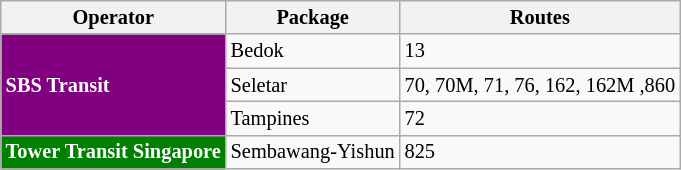<table class="wikitable" style="font-size:85%; text-align: left">
<tr>
<th>Operator</th>
<th>Package</th>
<th>Routes</th>
</tr>
<tr>
<td rowspan=3 style="background-color:#800080; color: white"><strong>SBS Transit</strong></td>
<td>Bedok</td>
<td>13</td>
</tr>
<tr>
<td>Seletar</td>
<td>70, 70M, 71, 76, 162, 162M ,860</td>
</tr>
<tr>
<td>Tampines</td>
<td>72</td>
</tr>
<tr>
<td style="background-color:#008000; color: white"><strong>Tower Transit Singapore</strong></td>
<td>Sembawang-Yishun</td>
<td>825</td>
</tr>
</table>
